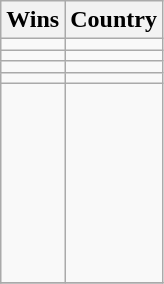<table class="wikitable">
<tr>
<th>Wins</th>
<th>Country</th>
</tr>
<tr>
<td></td>
<td></td>
</tr>
<tr>
<td></td>
<td></td>
</tr>
<tr>
<td></td>
<td></td>
</tr>
<tr>
<td></td>
<td></td>
</tr>
<tr>
<td></td>
<td><br><br><br><br><br><br><br></td>
</tr>
<tr>
</tr>
</table>
